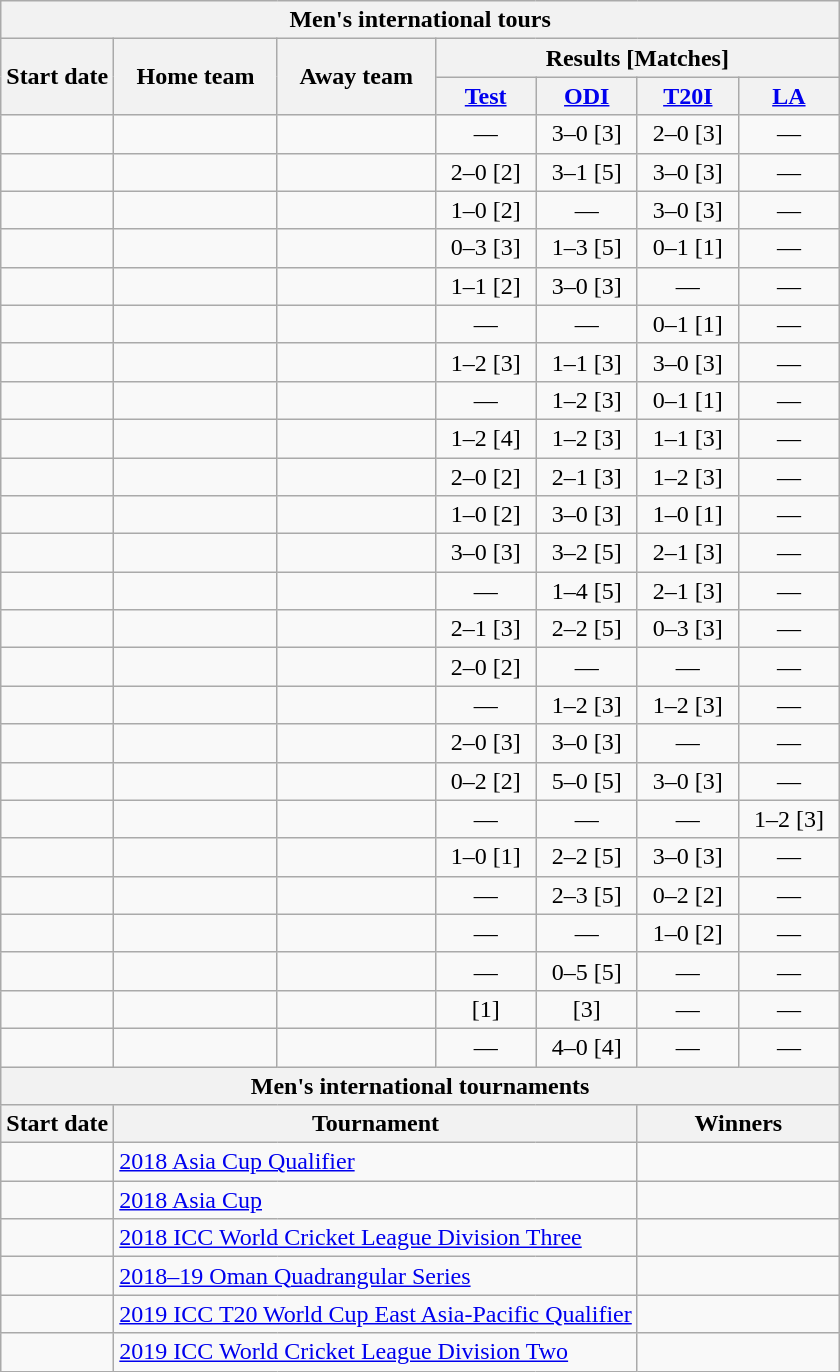<table class="wikitable ubsortable" style="text-align:center; white-space:nowrap">
<tr>
<th colspan=7>Men's international tours</th>
</tr>
<tr>
<th rowspan=2>Start date</th>
<th rowspan=2>Home team</th>
<th rowspan=2>Away team</th>
<th colspan=4>Results [Matches]</th>
</tr>
<tr>
<th width=60><a href='#'>Test</a></th>
<th width=60><a href='#'>ODI</a></th>
<th width=60><a href='#'>T20I</a></th>
<th width=60><a href='#'>LA</a></th>
</tr>
<tr>
<td style="text-align:left"><a href='#'></a></td>
<td style="text-align:left"></td>
<td style="text-align:left"></td>
<td>—</td>
<td>3–0 [3]</td>
<td>2–0 [3]</td>
<td>—</td>
</tr>
<tr>
<td style="text-align:left"><a href='#'></a></td>
<td style="text-align:left"></td>
<td style="text-align:left"></td>
<td>2–0 [2]</td>
<td>3–1 [5]</td>
<td>3–0 [3]</td>
<td>—</td>
</tr>
<tr>
<td style="text-align:left"><a href='#'></a></td>
<td style="text-align:left"> </td>
<td style="text-align:left"></td>
<td>1–0 [2]</td>
<td>—</td>
<td>3–0 [3]</td>
<td>—</td>
</tr>
<tr>
<td style="text-align:left"><a href='#'></a></td>
<td style="text-align:left"></td>
<td style="text-align:left"></td>
<td>0–3 [3]</td>
<td>1–3 [5]</td>
<td>0–1 [1]</td>
<td>—</td>
</tr>
<tr>
<td style="text-align:left"><a href='#'></a></td>
<td style="text-align:left"></td>
<td style="text-align:left"></td>
<td>1–1 [2]</td>
<td>3–0 [3]</td>
<td>—</td>
<td>—</td>
</tr>
<tr>
<td style="text-align:left"><a href='#'></a></td>
<td style="text-align:left"></td>
<td style="text-align:left"></td>
<td>—</td>
<td>—</td>
<td>0–1 [1]</td>
<td>—</td>
</tr>
<tr>
<td style="text-align:left"><a href='#'></a></td>
<td style="text-align:left"> </td>
<td style="text-align:left"></td>
<td>1–2 [3]</td>
<td>1–1 [3]</td>
<td>3–0 [3]</td>
<td>—</td>
</tr>
<tr>
<td style="text-align:left"><a href='#'></a></td>
<td style="text-align:left"></td>
<td style="text-align:left"></td>
<td>—</td>
<td>1–2 [3]</td>
<td>0–1 [1]</td>
<td>—</td>
</tr>
<tr>
<td style="text-align:left"><a href='#'></a></td>
<td style="text-align:left"></td>
<td style="text-align:left"></td>
<td>1–2 [4]</td>
<td>1–2 [3]</td>
<td>1–1 [3]</td>
<td>—</td>
</tr>
<tr>
<td style="text-align:left"><a href='#'></a></td>
<td style="text-align:left"></td>
<td style="text-align:left"></td>
<td>2–0 [2]</td>
<td>2–1 [3]</td>
<td>1–2 [3]</td>
<td>—</td>
</tr>
<tr>
<td style="text-align:left"><a href='#'></a></td>
<td style="text-align:left"></td>
<td style="text-align:left"></td>
<td>1–0 [2]</td>
<td>3–0 [3]</td>
<td>1–0 [1]</td>
<td>—</td>
</tr>
<tr>
<td style="text-align:left"><a href='#'></a></td>
<td style="text-align:left"></td>
<td style="text-align:left"></td>
<td>3–0 [3]</td>
<td>3–2 [5]</td>
<td>2–1 [3]</td>
<td>—</td>
</tr>
<tr>
<td style="text-align:left"><a href='#'></a></td>
<td style="text-align:left"></td>
<td style="text-align:left"></td>
<td>—</td>
<td>1–4 [5]</td>
<td>2–1 [3]</td>
<td>—</td>
</tr>
<tr>
<td style="text-align:left"><a href='#'></a></td>
<td style="text-align:left"></td>
<td style="text-align:left"></td>
<td>2–1 [3]</td>
<td>2–2 [5]</td>
<td>0–3 [3]</td>
<td>—</td>
</tr>
<tr>
<td style="text-align:left"><a href='#'></a></td>
<td style="text-align:left"></td>
<td style="text-align:left"></td>
<td>2–0 [2]</td>
<td>—</td>
<td>—</td>
<td>—</td>
</tr>
<tr>
<td style="text-align:left"><a href='#'></a></td>
<td style="text-align:left"></td>
<td style="text-align:left"></td>
<td>—</td>
<td>1–2 [3]</td>
<td>1–2 [3]</td>
<td>—</td>
</tr>
<tr>
<td style="text-align:left"><a href='#'></a></td>
<td style="text-align:left"></td>
<td style="text-align:left"></td>
<td>2–0 [3]</td>
<td>3–0 [3]</td>
<td>—</td>
<td>—</td>
</tr>
<tr>
<td style="text-align:left"><a href='#'></a></td>
<td style="text-align:left"></td>
<td style="text-align:left"></td>
<td>0–2 [2]</td>
<td>5–0 [5]</td>
<td>3–0 [3]</td>
<td>—</td>
</tr>
<tr>
<td style="text-align:left"><a href='#'></a></td>
<td style="text-align:left"></td>
<td style="text-align:left"></td>
<td>—</td>
<td>—</td>
<td>—</td>
<td>1–2 [3]</td>
</tr>
<tr>
<td style="text-align:left"><a href='#'></a></td>
<td style="text-align:left"> </td>
<td style="text-align:left"></td>
<td>1–0 [1]</td>
<td>2–2 [5]</td>
<td>3–0 [3]</td>
<td>—</td>
</tr>
<tr>
<td style="text-align:left"><a href='#'></a></td>
<td style="text-align:left"></td>
<td style="text-align:left"></td>
<td>—</td>
<td>2–3 [5]</td>
<td>0–2 [2]</td>
<td>—</td>
</tr>
<tr>
<td style="text-align:left"><a href='#'></a></td>
<td style="text-align:left"></td>
<td style="text-align:left"></td>
<td>—</td>
<td>—</td>
<td>1–0 [2]</td>
<td>—</td>
</tr>
<tr>
<td style="text-align:left"><a href='#'></a></td>
<td style="text-align:left"> </td>
<td style="text-align:left"></td>
<td>—</td>
<td>0–5 [5]</td>
<td>—</td>
<td>—</td>
</tr>
<tr>
<td style="text-align:left"><a href='#'></a></td>
<td style="text-align:left"></td>
<td style="text-align:left"></td>
<td>[1]</td>
<td>[3]</td>
<td>—</td>
<td>—</td>
</tr>
<tr>
<td style="text-align:left"><a href='#'></a></td>
<td style="text-align:left"></td>
<td style="text-align:left"></td>
<td>—</td>
<td>4–0 [4]</td>
<td>—</td>
<td>—</td>
</tr>
<tr>
<th colspan=7>Men's international tournaments</th>
</tr>
<tr>
<th>Start date</th>
<th colspan=4>Tournament</th>
<th colspan=2>Winners</th>
</tr>
<tr>
<td style="text-align:left"><a href='#'></a></td>
<td style="text-align:left" colspan=4> <a href='#'>2018 Asia Cup Qualifier</a></td>
<td style="text-align:left" colspan=2></td>
</tr>
<tr>
<td style="text-align:left"><a href='#'></a></td>
<td style="text-align:left" colspan=4> <a href='#'>2018 Asia Cup</a></td>
<td style="text-align:left" colspan=2></td>
</tr>
<tr>
<td style="text-align:left"><a href='#'></a></td>
<td style="text-align:left" colspan=4> <a href='#'>2018 ICC World Cricket League Division Three</a></td>
<td style="text-align:left" colspan=2></td>
</tr>
<tr>
<td style="text-align:left"><a href='#'></a></td>
<td style="text-align:left" colspan=4> <a href='#'>2018–19 Oman Quadrangular Series</a></td>
<td style="text-align:left" colspan=2></td>
</tr>
<tr>
<td style="text-align:left"><a href='#'></a></td>
<td style="text-align:left" colspan=4> <a href='#'>2019 ICC T20 World Cup East Asia-Pacific Qualifier</a></td>
<td style="text-align:left" colspan=2></td>
</tr>
<tr>
<td style="text-align:left"><a href='#'></a></td>
<td style="text-align:left" colspan=4> <a href='#'>2019 ICC World Cricket League Division Two</a></td>
<td style="text-align:left" colspan=2></td>
</tr>
</table>
